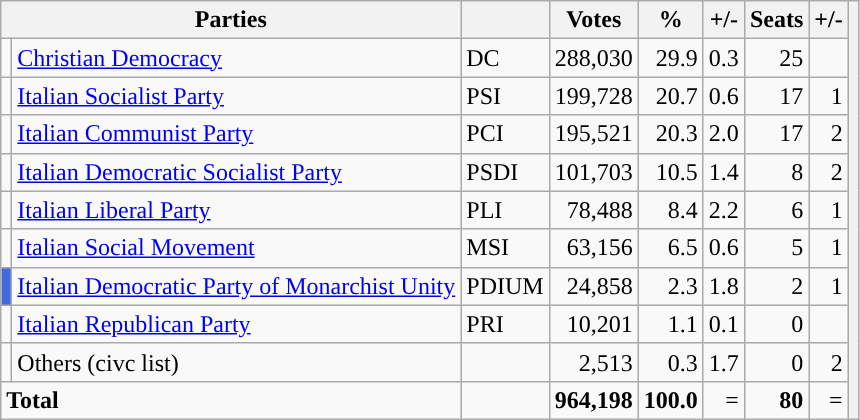<table class="wikitable">
<tr>
<th colspan="2">Parties</th>
<th></th>
<th>Votes</th>
<th>%</th>
<th>+/-</th>
<th>Seats</th>
<th>+/-</th>
<th rowspan="12"></th>
</tr>
<tr>
<td style="background-color:"></td>
<td><a href='#'>Christian Democracy</a></td>
<td>DC</td>
<td align=right>288,030</td>
<td align=right>29.9</td>
<td align=right> 0.3</td>
<td align=right>25</td>
<td align=right></td>
</tr>
<tr>
<td style="background-color:"></td>
<td><a href='#'>Italian Socialist Party</a></td>
<td>PSI</td>
<td align=right>199,728</td>
<td align=right>20.7</td>
<td align=right> 0.6</td>
<td align=right>17</td>
<td align=right> 1</td>
</tr>
<tr>
<td style="background-color:"></td>
<td><a href='#'>Italian Communist Party</a></td>
<td>PCI</td>
<td align=right>195,521</td>
<td align=right>20.3</td>
<td align=right> 2.0</td>
<td align=right>17</td>
<td align=right> 2</td>
</tr>
<tr>
<td style="background-color:"></td>
<td><a href='#'>Italian Democratic Socialist Party</a></td>
<td>PSDI</td>
<td align=right>101,703</td>
<td align=right>10.5</td>
<td align=right> 1.4</td>
<td align=right>8</td>
<td align=right> 2</td>
</tr>
<tr>
<td style="background-color:"></td>
<td><a href='#'>Italian Liberal Party</a></td>
<td>PLI</td>
<td align=right>78,488</td>
<td align=right>8.4</td>
<td align=right> 2.2</td>
<td align=right>6</td>
<td align=right> 1</td>
</tr>
<tr>
<td style="background-color:"></td>
<td><a href='#'>Italian Social Movement</a></td>
<td>MSI</td>
<td align=right>63,156</td>
<td align=right>6.5</td>
<td align=right> 0.6</td>
<td align=right>5</td>
<td align=right> 1</td>
</tr>
<tr>
<td style="background-color:royalblue"></td>
<td><a href='#'>Italian Democratic Party of Monarchist Unity</a></td>
<td>PDIUM</td>
<td align=right>24,858</td>
<td align=right>2.3</td>
<td align=right> 1.8</td>
<td align=right>2</td>
<td align=right> 1</td>
</tr>
<tr>
<td style="background-color:"></td>
<td><a href='#'>Italian Republican Party</a></td>
<td>PRI</td>
<td align=right>10,201</td>
<td align=right>1.1</td>
<td align=right> 0.1</td>
<td align=right>0</td>
<td align=right></td>
</tr>
<tr>
<td style="background-color:"></td>
<td>Others (civc list)</td>
<td></td>
<td align=right>2,513</td>
<td align=right>0.3</td>
<td align=right> 1.7</td>
<td align=right>0</td>
<td align=right> 2</td>
</tr>
<tr>
<td colspan="2"><strong>Total</strong></td>
<td></td>
<td align=right><strong>964,198</strong></td>
<td align=right><strong>100.0</strong></td>
<td align=right>=</td>
<td align=right><strong>80</strong></td>
<td align=right>=</td>
</tr>
</table>
